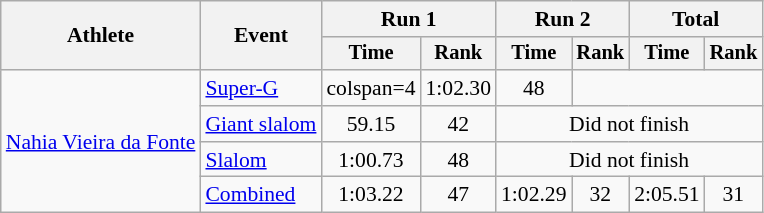<table class="wikitable" style="font-size:90%">
<tr>
<th rowspan=2>Athlete</th>
<th rowspan=2>Event</th>
<th colspan=2>Run 1</th>
<th colspan=2>Run 2</th>
<th colspan=2>Total</th>
</tr>
<tr style="font-size:95%">
<th>Time</th>
<th>Rank</th>
<th>Time</th>
<th>Rank</th>
<th>Time</th>
<th>Rank</th>
</tr>
<tr align=center>
<td align="left" rowspan="4"><a href='#'>Nahia Vieira da Fonte</a></td>
<td align="left"><a href='#'>Super-G</a></td>
<td>colspan=4</td>
<td>1:02.30</td>
<td>48</td>
</tr>
<tr align=center>
<td align="left"><a href='#'>Giant slalom</a></td>
<td>59.15</td>
<td>42</td>
<td colspan=4>Did not finish</td>
</tr>
<tr align=center>
<td align="left"><a href='#'>Slalom</a></td>
<td>1:00.73</td>
<td>48</td>
<td colspan=4>Did not finish</td>
</tr>
<tr align=center>
<td align="left"><a href='#'>Combined</a></td>
<td>1:03.22</td>
<td>47</td>
<td>1:02.29</td>
<td>32</td>
<td>2:05.51</td>
<td>31</td>
</tr>
</table>
